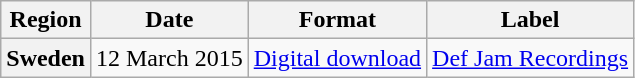<table class="wikitable sortable plainrowheaders" style="text-align:center;">
<tr>
<th>Region</th>
<th>Date</th>
<th>Format</th>
<th>Label</th>
</tr>
<tr>
<th scope="row">Sweden</th>
<td>12 March 2015</td>
<td><a href='#'>Digital download</a></td>
<td><a href='#'>Def Jam Recordings</a></td>
</tr>
</table>
